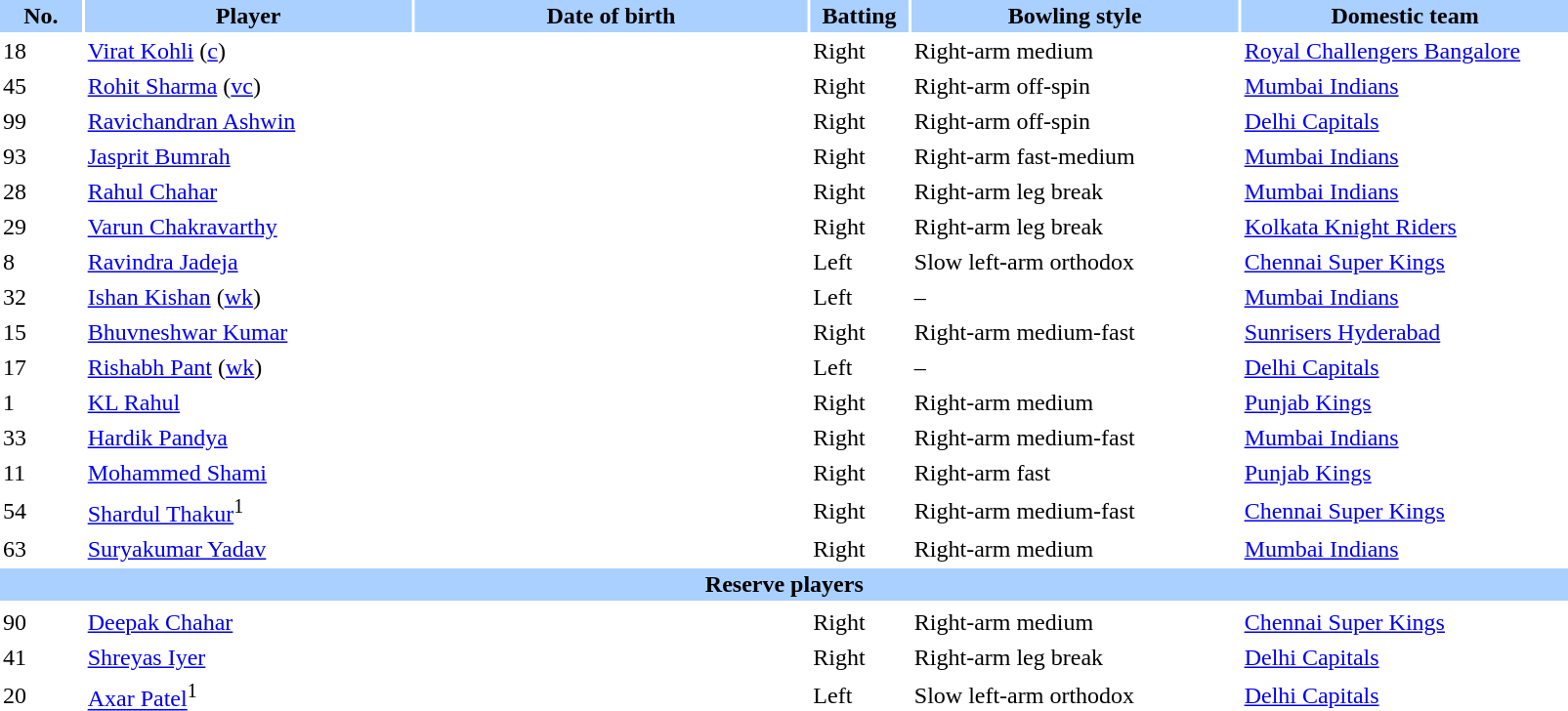<table class="sortable" style="width:85%;" border="0" cellspacing="2" cellpadding="2">
<tr style="background:#aad0ff;">
<th scope="col" width="5%">No.</th>
<th width=20%>Player</th>
<th width=24%>Date of birth</th>
<th width=6%>Batting</th>
<th width=20%>Bowling style</th>
<th width=20%>Domestic team</th>
</tr>
<tr>
<td>18</td>
<td><a href='#'>Virat Kohli</a> (<a href='#'>c</a>)</td>
<td></td>
<td>Right</td>
<td>Right-arm medium</td>
<td><a href='#'>Royal Challengers Bangalore</a></td>
</tr>
<tr>
<td>45</td>
<td><a href='#'>Rohit Sharma</a> (<a href='#'>vc</a>)</td>
<td></td>
<td>Right</td>
<td>Right-arm off-spin</td>
<td><a href='#'>Mumbai Indians</a></td>
</tr>
<tr>
<td>99</td>
<td><a href='#'>Ravichandran Ashwin</a></td>
<td></td>
<td>Right</td>
<td>Right-arm off-spin</td>
<td><a href='#'>Delhi Capitals</a></td>
</tr>
<tr>
<td>93</td>
<td><a href='#'>Jasprit Bumrah</a></td>
<td></td>
<td>Right</td>
<td>Right-arm fast-medium</td>
<td><a href='#'>Mumbai Indians</a></td>
</tr>
<tr>
<td>28</td>
<td><a href='#'>Rahul Chahar</a></td>
<td></td>
<td>Right</td>
<td>Right-arm leg break</td>
<td><a href='#'>Mumbai Indians</a></td>
</tr>
<tr>
<td>29</td>
<td><a href='#'>Varun Chakravarthy</a></td>
<td></td>
<td>Right</td>
<td>Right-arm leg break</td>
<td><a href='#'>Kolkata Knight Riders</a></td>
</tr>
<tr>
<td>8</td>
<td><a href='#'>Ravindra Jadeja</a></td>
<td></td>
<td>Left</td>
<td>Slow left-arm orthodox</td>
<td><a href='#'>Chennai Super Kings</a></td>
</tr>
<tr>
<td>32</td>
<td><a href='#'>Ishan Kishan</a> (<a href='#'>wk</a>)</td>
<td></td>
<td>Left</td>
<td>–</td>
<td><a href='#'>Mumbai Indians</a></td>
</tr>
<tr>
<td>15</td>
<td><a href='#'>Bhuvneshwar Kumar</a></td>
<td></td>
<td>Right</td>
<td>Right-arm medium-fast</td>
<td><a href='#'>Sunrisers Hyderabad</a></td>
</tr>
<tr>
<td>17</td>
<td><a href='#'>Rishabh Pant</a> (<a href='#'>wk</a>)</td>
<td></td>
<td>Left</td>
<td>–</td>
<td><a href='#'>Delhi Capitals</a></td>
</tr>
<tr>
<td>1</td>
<td><a href='#'>KL Rahul</a></td>
<td></td>
<td>Right</td>
<td>Right-arm medium</td>
<td><a href='#'>Punjab Kings</a></td>
</tr>
<tr>
<td>33</td>
<td><a href='#'>Hardik Pandya</a></td>
<td></td>
<td>Right</td>
<td>Right-arm medium-fast</td>
<td><a href='#'>Mumbai Indians</a></td>
</tr>
<tr>
<td>11</td>
<td><a href='#'>Mohammed Shami</a></td>
<td></td>
<td>Right</td>
<td>Right-arm fast</td>
<td><a href='#'>Punjab Kings</a></td>
</tr>
<tr>
<td>54</td>
<td><a href='#'>Shardul Thakur</a><sup>1</sup></td>
<td></td>
<td>Right</td>
<td>Right-arm medium-fast</td>
<td><a href='#'>Chennai Super Kings</a></td>
</tr>
<tr>
<td>63</td>
<td><a href='#'>Suryakumar Yadav</a></td>
<td></td>
<td>Right</td>
<td>Right-arm medium</td>
<td><a href='#'>Mumbai Indians</a></td>
</tr>
<tr class=sortbottom style="background:#aad0ff;">
<th colspan=6>Reserve players</th>
</tr>
<tr class=sortbottom>
</tr>
<tr>
<td>90</td>
<td><a href='#'>Deepak Chahar</a></td>
<td></td>
<td>Right</td>
<td>Right-arm medium</td>
<td><a href='#'>Chennai Super Kings</a></td>
</tr>
<tr>
<td>41</td>
<td><a href='#'>Shreyas Iyer</a></td>
<td></td>
<td>Right</td>
<td>Right-arm leg break</td>
<td><a href='#'>Delhi Capitals</a></td>
</tr>
<tr>
<td>20</td>
<td><a href='#'>Axar Patel</a><sup>1</sup></td>
<td></td>
<td>Left</td>
<td>Slow left-arm orthodox</td>
<td><a href='#'>Delhi Capitals</a></td>
</tr>
</table>
